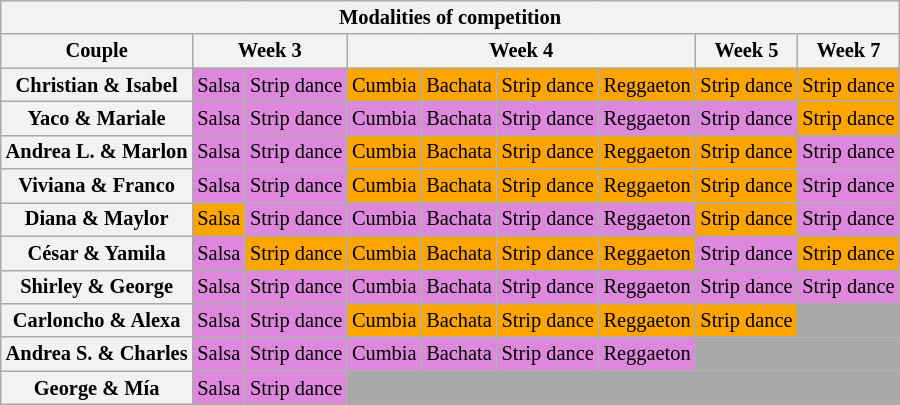<table class="wikitable collapsible collapsed" style="text-align:left; font-size:85%; line-height:16px;">
<tr>
<th colspan=9>Modalities of competition</th>
</tr>
<tr>
<th>Couple</th>
<th colspan=2>Week 3</th>
<th colspan=4>Week 4</th>
<th>Week 5</th>
<th>Week 7</th>
</tr>
<tr>
<th>Christian & Isabel</th>
<td style="background:#dd88dd;">Salsa</td>
<td style="background:#dd88dd;">Strip dance</td>
<td style="background:orange;">Cumbia</td>
<td style="background:orange;">Bachata</td>
<td style="background:orange;">Strip dance</td>
<td style="background:orange;">Reggaeton</td>
<td style="background:orange;">Strip dance</td>
<td style="background:orange;">Strip dance</td>
</tr>
<tr>
<th>Yaco & Mariale</th>
<td style="background:#dd88dd;">Salsa</td>
<td style="background:#dd88dd;">Strip dance</td>
<td style="background:#dd88dd;">Cumbia</td>
<td style="background:#dd88dd;">Bachata</td>
<td style="background:#dd88dd;">Strip dance</td>
<td style="background:#dd88dd;">Reggaeton</td>
<td style="background:#dd88dd;">Strip dance</td>
<td style="background:orange;">Strip dance</td>
</tr>
<tr>
<th>Andrea L. & Marlon</th>
<td style="background:#dd88dd;">Salsa</td>
<td style="background:#dd88dd;">Strip dance</td>
<td style="background:orange;">Cumbia</td>
<td style="background:orange;">Bachata</td>
<td style="background:orange;">Strip dance</td>
<td style="background:orange;">Reggaeton</td>
<td style="background:orange;">Strip dance</td>
<td style="background:#dd88dd;">Strip dance</td>
</tr>
<tr>
<th>Viviana & Franco</th>
<td style="background:#dd88dd;">Salsa</td>
<td style="background:#dd88dd;">Strip dance</td>
<td style="background:orange;">Cumbia</td>
<td style="background:orange;">Bachata</td>
<td style="background:orange;">Strip dance</td>
<td style="background:orange;">Reggaeton</td>
<td style="background:orange;">Strip dance</td>
<td style="background:#dd88dd;">Strip dance</td>
</tr>
<tr>
<th>Diana & Maylor</th>
<td style="background:orange;">Salsa</td>
<td style="background:#dd88dd;">Strip dance</td>
<td style="background:#dd88dd;">Cumbia</td>
<td style="background:#dd88dd;">Bachata</td>
<td style="background:#dd88dd;">Strip dance</td>
<td style="background:#dd88dd;">Reggaeton</td>
<td style="background:orange;">Strip dance</td>
<td style="background:#dd88dd;">Strip dance</td>
</tr>
<tr>
<th>César & Yamila</th>
<td style="background:#dd88dd;">Salsa</td>
<td style="background:orange;">Strip dance</td>
<td style="background:orange;">Cumbia</td>
<td style="background:orange;">Bachata</td>
<td style="background:orange;">Strip dance</td>
<td style="background:orange;">Reggaeton</td>
<td style="background:#dd88dd;">Strip dance</td>
<td style="background:orange;">Strip dance</td>
</tr>
<tr>
<th>Shirley & George</th>
<td style="background:#dd88dd;">Salsa</td>
<td style="background:#dd88dd;">Strip dance</td>
<td style="background:#dd88dd;">Cumbia</td>
<td style="background:#dd88dd;">Bachata</td>
<td style="background:#dd88dd;">Strip dance</td>
<td style="background:#dd88dd;">Reggaeton</td>
<td style="background:#dd88dd;">Strip dance</td>
<td style="background:#dd88dd;">Strip dance</td>
</tr>
<tr>
<th>Carloncho & Alexa</th>
<td style="background:#dd88dd;">Salsa</td>
<td style="background:#dd88dd;">Strip dance</td>
<td style="background:orange;">Cumbia</td>
<td style="background:orange;">Bachata</td>
<td style="background:orange;">Strip dance</td>
<td style="background:orange;">Reggaeton</td>
<td style="background:orange;">Strip dance</td>
<td colspan=1 style="background:darkgrey;"></td>
</tr>
<tr>
<th>Andrea S. & Charles</th>
<td style="background:#dd88dd;">Salsa</td>
<td style="background:#dd88dd;">Strip dance</td>
<td style="background:#dd88dd;">Cumbia</td>
<td style="background:#dd88dd;">Bachata</td>
<td style="background:#dd88dd;">Strip dance</td>
<td style="background:#dd88dd;">Reggaeton</td>
<td colspan=2 style="background:darkgrey;"></td>
</tr>
<tr>
<th>George & Mía</th>
<td style="background:#dd88dd;">Salsa</td>
<td style="background:#dd88dd;">Strip dance</td>
<td colspan=6 style="background:darkgrey;"></td>
</tr>
</table>
